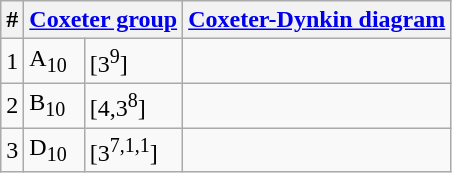<table class=wikitable>
<tr>
<th>#</th>
<th colspan=2><a href='#'>Coxeter group</a></th>
<th><a href='#'>Coxeter-Dynkin diagram</a></th>
</tr>
<tr>
<td>1</td>
<td>A<sub>10</sub></td>
<td>[3<sup>9</sup>]</td>
<td></td>
</tr>
<tr>
<td>2</td>
<td>B<sub>10</sub></td>
<td>[4,3<sup>8</sup>]</td>
<td></td>
</tr>
<tr>
<td>3</td>
<td>D<sub>10</sub></td>
<td>[3<sup>7,1,1</sup>]</td>
<td></td>
</tr>
</table>
